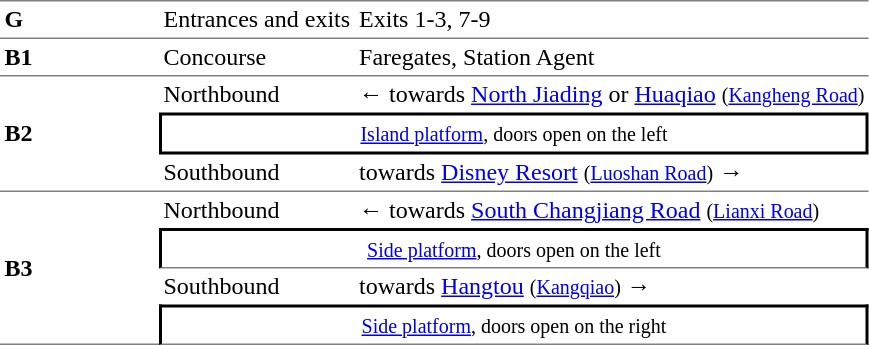<table cellspacing=0 cellpadding=3>
<tr>
<td style="border-top:solid 1px gray;border-bottom:solid 1px gray;" width=100><strong>G</strong></td>
<td style="border-top:solid 1px gray;border-bottom:solid 1px gray;">Entrances and exits</td>
<td style="border-top:solid 1px gray;border-bottom:solid 1px gray;">Exits 1-3, 7-9</td>
</tr>
<tr>
<td style="border-bottom:solid 1px gray;"><strong>B1</strong></td>
<td style="border-bottom:solid 1px gray;">Concourse</td>
<td style="border-bottom:solid 1px gray;">Faregates, Station Agent</td>
</tr>
<tr>
<td style="border-bottom:solid 1px gray;" rowspan=3><strong>B2</strong></td>
<td>Northbound</td>
<td>←  towards <a href='#'>North Jiading</a> or <a href='#'>Huaqiao</a> <small>(<a href='#'>Kangheng Road</a>)</small></td>
</tr>
<tr>
<td style="border-right:solid 2px black;border-left:solid 2px black;border-top:solid 2px black;border-bottom:solid 2px black;text-align:center;" colspan=2><small><a href='#'>Island platform</a>, doors open on the left</small></td>
</tr>
<tr>
<td style="border-bottom:solid 1px gray;">Southbound</td>
<td style="border-bottom:solid 1px gray;">  towards <a href='#'>Disney Resort</a> <small>(<a href='#'>Luoshan Road</a>)</small> →</td>
</tr>
<tr>
<td style="border-bottom:solid 1px gray;" rowspan=4><strong>B3</strong></td>
<td>Northbound</td>
<td>←  towards <a href='#'>South Changjiang Road</a> <small>(<a href='#'>Lianxi Road</a>)</small></td>
</tr>
<tr>
<td style="border-right:solid 2px black;border-left:solid 2px black;border-top:solid 2px black;border-bottom:solid 1px gray;text-align:center;" colspan=2><small><a href='#'>Side platform</a>, doors open on the left</small></td>
</tr>
<tr>
<td>Southbound</td>
<td>  towards <a href='#'>Hangtou</a> <small>(<a href='#'>Kangqiao</a>)</small> →</td>
</tr>
<tr>
<td style="border-right:solid 2px black;border-left:solid 2px black;border-top:solid 2px black;border-bottom:solid 1px gray;text-align:center;" colspan=2><small><a href='#'>Side platform</a>, doors open on the right</small></td>
</tr>
<tr>
</tr>
</table>
